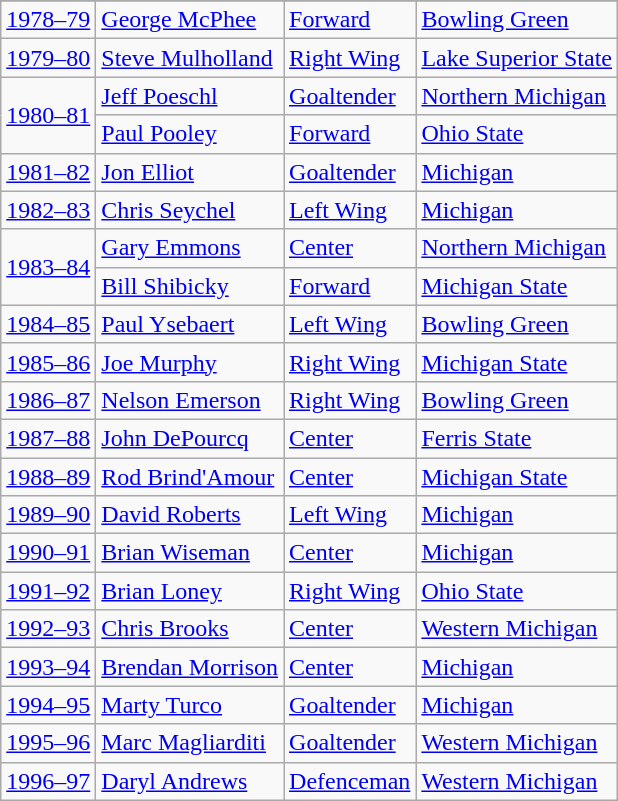<table class="wikitable sortable">
<tr>
</tr>
<tr>
<td><a href='#'>1978–79</a></td>
<td><a href='#'>George McPhee</a></td>
<td><a href='#'>Forward</a></td>
<td><a href='#'>Bowling Green</a></td>
</tr>
<tr>
<td><a href='#'>1979–80</a></td>
<td><a href='#'>Steve Mulholland</a></td>
<td><a href='#'>Right Wing</a></td>
<td><a href='#'>Lake Superior State</a></td>
</tr>
<tr>
<td rowspan=2><a href='#'>1980–81</a></td>
<td><a href='#'>Jeff Poeschl</a></td>
<td><a href='#'>Goaltender</a></td>
<td><a href='#'>Northern Michigan</a></td>
</tr>
<tr>
<td><a href='#'>Paul Pooley</a></td>
<td><a href='#'>Forward</a></td>
<td><a href='#'>Ohio State</a></td>
</tr>
<tr>
<td><a href='#'>1981–82</a></td>
<td><a href='#'>Jon Elliot</a></td>
<td><a href='#'>Goaltender</a></td>
<td><a href='#'>Michigan</a></td>
</tr>
<tr>
<td><a href='#'>1982–83</a></td>
<td><a href='#'>Chris Seychel</a></td>
<td><a href='#'>Left Wing</a></td>
<td><a href='#'>Michigan</a></td>
</tr>
<tr>
<td rowspan=2><a href='#'>1983–84</a></td>
<td><a href='#'>Gary Emmons</a></td>
<td><a href='#'>Center</a></td>
<td><a href='#'>Northern Michigan</a></td>
</tr>
<tr>
<td><a href='#'>Bill Shibicky</a></td>
<td><a href='#'>Forward</a></td>
<td><a href='#'>Michigan State</a></td>
</tr>
<tr>
<td><a href='#'>1984–85</a></td>
<td><a href='#'>Paul Ysebaert</a></td>
<td><a href='#'>Left Wing</a></td>
<td><a href='#'>Bowling Green</a></td>
</tr>
<tr>
<td><a href='#'>1985–86</a></td>
<td><a href='#'>Joe Murphy</a></td>
<td><a href='#'>Right Wing</a></td>
<td><a href='#'>Michigan State</a></td>
</tr>
<tr>
<td><a href='#'>1986–87</a></td>
<td><a href='#'>Nelson Emerson</a></td>
<td><a href='#'>Right Wing</a></td>
<td><a href='#'>Bowling Green</a></td>
</tr>
<tr>
<td><a href='#'>1987–88</a></td>
<td><a href='#'>John DePourcq</a></td>
<td><a href='#'>Center</a></td>
<td><a href='#'>Ferris State</a></td>
</tr>
<tr>
<td><a href='#'>1988–89</a></td>
<td><a href='#'>Rod Brind'Amour</a></td>
<td><a href='#'>Center</a></td>
<td><a href='#'>Michigan State</a></td>
</tr>
<tr>
<td><a href='#'>1989–90</a></td>
<td><a href='#'>David Roberts</a></td>
<td><a href='#'>Left Wing</a></td>
<td><a href='#'>Michigan</a></td>
</tr>
<tr>
<td><a href='#'>1990–91</a></td>
<td><a href='#'>Brian Wiseman</a></td>
<td><a href='#'>Center</a></td>
<td><a href='#'>Michigan</a></td>
</tr>
<tr>
<td><a href='#'>1991–92</a></td>
<td><a href='#'>Brian Loney</a></td>
<td><a href='#'>Right Wing</a></td>
<td><a href='#'>Ohio State</a></td>
</tr>
<tr>
<td><a href='#'>1992–93</a></td>
<td><a href='#'>Chris Brooks</a></td>
<td><a href='#'>Center</a></td>
<td><a href='#'>Western Michigan</a></td>
</tr>
<tr>
<td><a href='#'>1993–94</a></td>
<td><a href='#'>Brendan Morrison</a></td>
<td><a href='#'>Center</a></td>
<td><a href='#'>Michigan</a></td>
</tr>
<tr>
<td><a href='#'>1994–95</a></td>
<td><a href='#'>Marty Turco</a></td>
<td><a href='#'>Goaltender</a></td>
<td><a href='#'>Michigan</a></td>
</tr>
<tr>
<td><a href='#'>1995–96</a></td>
<td><a href='#'>Marc Magliarditi</a></td>
<td><a href='#'>Goaltender</a></td>
<td><a href='#'>Western Michigan</a></td>
</tr>
<tr>
<td><a href='#'>1996–97</a></td>
<td><a href='#'>Daryl Andrews</a></td>
<td><a href='#'>Defenceman</a></td>
<td><a href='#'>Western Michigan</a></td>
</tr>
</table>
